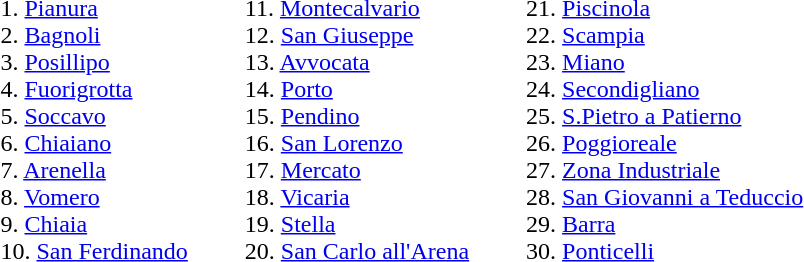<table>
<tr>
<td width="10"> </td>
<td valign="top"><br>1. <a href='#'>Pianura</a><br>
2. <a href='#'>Bagnoli</a><br>
3. <a href='#'>Posillipo</a><br>
4. <a href='#'>Fuorigrotta</a><br>
5. <a href='#'>Soccavo</a><br>
6. <a href='#'>Chiaiano</a><br>
7. <a href='#'>Arenella</a><br>
8. <a href='#'>Vomero</a><br>
9. <a href='#'>Chiaia</a><br>
10. <a href='#'>San Ferdinando</a><br></td>
<td width="30"> </td>
<td valign="top"><br>11. <a href='#'>Montecalvario</a><br>
12. <a href='#'>San Giuseppe</a><br>
13. <a href='#'>Avvocata</a><br>
14. <a href='#'>Porto</a><br>
15. <a href='#'>Pendino</a><br>
16. <a href='#'>San Lorenzo</a><br>
17. <a href='#'>Mercato</a><br>
18. <a href='#'>Vicaria</a><br>
19. <a href='#'>Stella</a><br>
20. <a href='#'>San Carlo all'Arena</a><br></td>
<td width="30"> </td>
<td valign="top"><br>21. <a href='#'>Piscinola</a><br>
22. <a href='#'>Scampia</a><br>
23. <a href='#'>Miano</a><br>
24. <a href='#'>Secondigliano</a><br>
25. <a href='#'>S.Pietro a Patierno</a><br>
26. <a href='#'>Poggioreale</a><br>
27. <a href='#'>Zona Industriale</a><br>
28. <a href='#'>San Giovanni a Teduccio</a><br>
29. <a href='#'>Barra</a><br>
30. <a href='#'>Ponticelli</a><br></td>
<td width="30"> </td>
<td valign="top"></td>
</tr>
</table>
